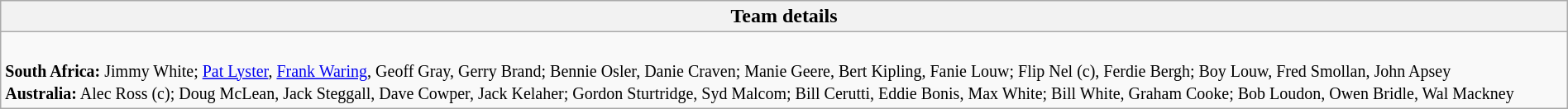<table style="width:100%" class="wikitable collapsible collapsed">
<tr>
<th>Team details</th>
</tr>
<tr>
<td><br><small>
<strong>South Africa:</strong> Jimmy White; <a href='#'>Pat Lyster</a>, <a href='#'>Frank Waring</a>, Geoff Gray, Gerry Brand; Bennie Osler, Danie Craven; Manie Geere, Bert Kipling, Fanie Louw; Flip Nel (c), Ferdie Bergh; Boy Louw, Fred Smollan, John Apsey
<br> 
<strong>Australia:</strong> Alec Ross (c); Doug McLean, Jack Steggall, Dave Cowper, Jack Kelaher; Gordon Sturtridge, Syd Malcom; Bill Cerutti, Eddie Bonis, Max White; Bill White, Graham Cooke; Bob Loudon, Owen Bridle, Wal Mackney
</small></td>
</tr>
</table>
